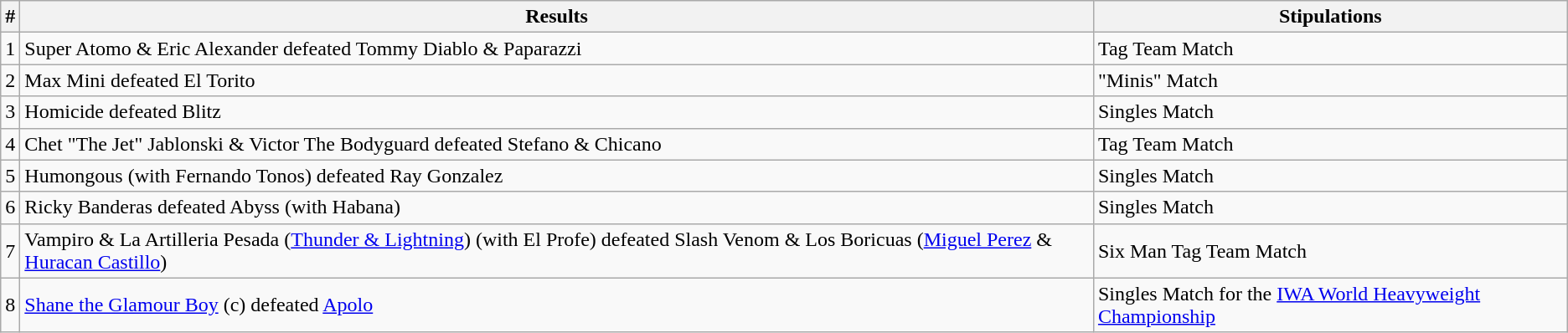<table class="wikitable">
<tr>
<th>#</th>
<th>Results</th>
<th>Stipulations</th>
</tr>
<tr>
<td>1</td>
<td>Super Atomo & Eric Alexander defeated Tommy Diablo & Paparazzi</td>
<td>Tag Team Match</td>
</tr>
<tr>
<td>2</td>
<td>Max Mini defeated El Torito</td>
<td>"Minis" Match</td>
</tr>
<tr>
<td>3</td>
<td>Homicide defeated Blitz</td>
<td>Singles Match</td>
</tr>
<tr>
<td>4</td>
<td>Chet "The Jet" Jablonski & Victor The Bodyguard defeated Stefano & Chicano</td>
<td>Tag Team Match</td>
</tr>
<tr>
<td>5</td>
<td>Humongous (with Fernando Tonos) defeated Ray Gonzalez</td>
<td>Singles Match</td>
</tr>
<tr>
<td>6</td>
<td>Ricky Banderas defeated Abyss (with Habana)</td>
<td>Singles Match</td>
</tr>
<tr>
<td>7</td>
<td>Vampiro & La Artilleria Pesada (<a href='#'>Thunder & Lightning</a>) (with El Profe) defeated Slash Venom & Los Boricuas (<a href='#'>Miguel Perez</a> & <a href='#'>Huracan Castillo</a>)</td>
<td>Six Man Tag Team Match</td>
</tr>
<tr>
<td>8</td>
<td><a href='#'>Shane the Glamour Boy</a> (c) defeated <a href='#'>Apolo</a></td>
<td>Singles Match for the <a href='#'>IWA World Heavyweight Championship</a></td>
</tr>
</table>
